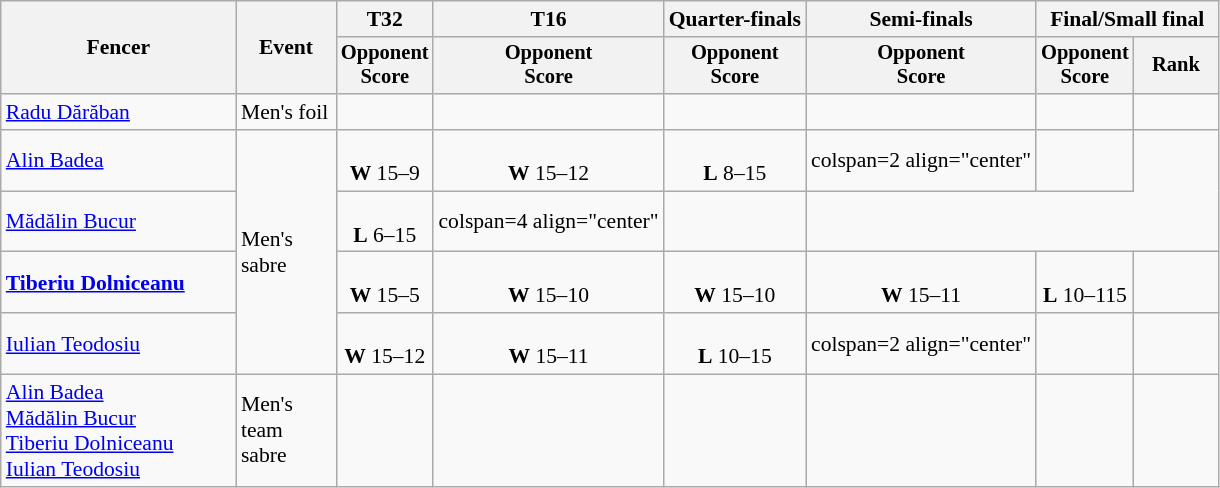<table class="wikitable" style="text-align:left; font-size:90%">
<tr>
<th rowspan=2 width=150>Fencer</th>
<th rowspan=2 width=60>Event</th>
<th>T32</th>
<th>T16</th>
<th>Quarter-finals</th>
<th>Semi-finals</th>
<th colspan=2>Final/Small final</th>
</tr>
<tr style="font-size:95%">
<th>Opponent <br> Score</th>
<th>Opponent <br> Score</th>
<th>Opponent <br> Score</th>
<th>Opponent <br> Score</th>
<th>Opponent <br> Score</th>
<th width=50>Rank</th>
</tr>
<tr align=center>
<td align=left><a href='#'>Radu Dărăban</a></td>
<td align=left>Men's foil</td>
<td></td>
<td></td>
<td></td>
<td></td>
<td></td>
<td></td>
</tr>
<tr align=center>
<td align=left><a href='#'>Alin Badea</a></td>
<td align=left rowspan=4>Men's sabre</td>
<td><br><strong>W</strong> 15–9</td>
<td><br><strong>W</strong> 15–12</td>
<td><br><strong>L</strong> 8–15</td>
<td>colspan=2 align="center" </td>
<td></td>
</tr>
<tr align=center>
<td align=left><a href='#'>Mădălin Bucur</a></td>
<td><br><strong>L</strong> 6–15</td>
<td>colspan=4 align="center" </td>
<td></td>
</tr>
<tr align=center>
<td align=left><strong><a href='#'>Tiberiu Dolniceanu</a></strong></td>
<td><br><strong>W</strong> 15–5</td>
<td><br><strong>W</strong> 15–10</td>
<td><br><strong>W</strong> 15–10</td>
<td><br><strong>W</strong> 15–11</td>
<td><br><strong>L</strong> 10–115</td>
<td></td>
</tr>
<tr align=center>
<td align=left><a href='#'>Iulian Teodosiu</a></td>
<td><br><strong>W</strong> 15–12</td>
<td><br><strong>W</strong> 15–11</td>
<td><br><strong>L</strong> 10–15</td>
<td>colspan=2 align="center" </td>
<td></td>
</tr>
<tr align=center>
<td align=left><a href='#'>Alin Badea</a><br><a href='#'>Mădălin Bucur</a><br><a href='#'>Tiberiu Dolniceanu</a><br><a href='#'>Iulian Teodosiu</a></td>
<td align=left>Men's team sabre</td>
<td></td>
<td></td>
<td></td>
<td></td>
<td></td>
<td></td>
</tr>
</table>
